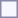<table style="border:1px solid #8888aa; background-color:#f7f8ff; padding:5px; font-size:95%; margin: 0px 12px 12px 0px;">
</table>
